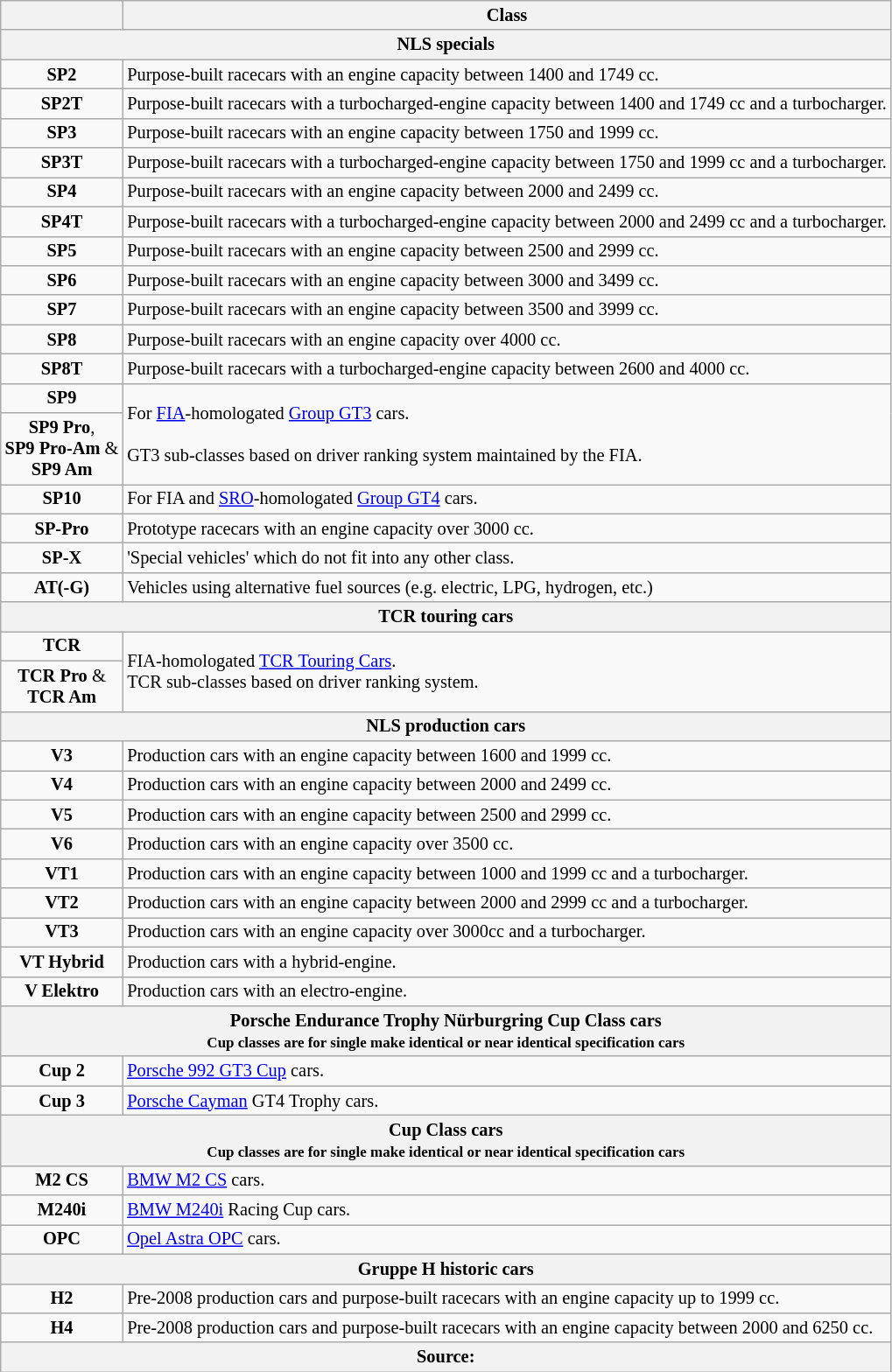<table class="wikitable" style="font-size: 85%;">
<tr>
<th></th>
<th>Class</th>
</tr>
<tr>
<th colspan="2">NLS specials</th>
</tr>
<tr>
<td style="text-align:center"><strong>SP2</strong></td>
<td>Purpose-built racecars with an engine capacity between 1400 and 1749 cc.</td>
</tr>
<tr>
<td style="text-align:center"><strong>SP2T</strong></td>
<td>Purpose-built racecars with a turbocharged-engine capacity between 1400 and 1749 cc and a turbocharger.</td>
</tr>
<tr>
<td style="text-align:center"><strong>SP3</strong></td>
<td>Purpose-built racecars with an engine capacity between 1750 and 1999 cc.</td>
</tr>
<tr>
<td style="text-align:center"><strong>SP3T</strong></td>
<td>Purpose-built racecars with a turbocharged-engine capacity between 1750 and 1999 cc and a turbocharger.</td>
</tr>
<tr>
<td style="text-align:center"><strong>SP4</strong></td>
<td>Purpose-built racecars with an engine capacity between 2000 and 2499 cc.</td>
</tr>
<tr>
<td style="text-align:center"><strong>SP4T</strong></td>
<td>Purpose-built racecars with a turbocharged-engine capacity between 2000 and 2499 cc and a turbocharger.</td>
</tr>
<tr>
<td style="text-align:center"><strong>SP5</strong></td>
<td>Purpose-built racecars with an engine capacity between 2500 and 2999 cc.</td>
</tr>
<tr>
<td style="text-align:center"><strong>SP6</strong></td>
<td>Purpose-built racecars with an engine capacity between 3000 and 3499 cc.</td>
</tr>
<tr>
<td style="text-align:center"><strong>SP7</strong></td>
<td>Purpose-built racecars with an engine capacity between 3500 and 3999 cc.</td>
</tr>
<tr>
<td style="text-align:center"><strong>SP8</strong></td>
<td>Purpose-built racecars with an engine capacity over 4000 cc.</td>
</tr>
<tr>
<td style="text-align:center"><strong>SP8T</strong></td>
<td>Purpose-built racecars with a turbocharged-engine capacity between 2600 and 4000 cc.</td>
</tr>
<tr>
<td style="text-align:center"><strong>SP9</strong></td>
<td rowspan="2">For <a href='#'>FIA</a>-homologated <a href='#'>Group GT3</a> cars. <br><br> GT3 sub-classes based on driver ranking system maintained by the FIA.</td>
</tr>
<tr>
<td style="text-align:center"><strong>SP9 Pro</strong>,<br> <strong>SP9 Pro-Am</strong> &<br> <strong>SP9 Am</strong></td>
</tr>
<tr>
<td style="text-align:center"><strong>SP10</strong></td>
<td>For FIA and <a href='#'>SRO</a>-homologated <a href='#'>Group GT4</a> cars.</td>
</tr>
<tr>
<td style="text-align:center"><strong>SP-Pro</strong></td>
<td>Prototype racecars with an engine capacity over 3000 cc.</td>
</tr>
<tr>
<td style="text-align:center"><strong>SP-X</strong></td>
<td>'Special vehicles' which do not fit into any other class.</td>
</tr>
<tr>
<td style="text-align:center"><strong>AT(-G)</strong></td>
<td>Vehicles using alternative fuel sources (e.g. electric, LPG, hydrogen, etc.)</td>
</tr>
<tr>
<th colspan="2">TCR touring cars</th>
</tr>
<tr>
<td style="text-align:center"><strong>TCR</strong></td>
<td rowspan="2">FIA-homologated <a href='#'>TCR Touring Cars</a>. <br> TCR sub-classes based on driver ranking system.</td>
</tr>
<tr>
<td style="text-align:center"><strong>TCR Pro</strong> &<br> <strong>TCR Am</strong></td>
</tr>
<tr>
<th colspan="2">NLS production cars</th>
</tr>
<tr>
<td style="text-align:center"><strong>V3</strong></td>
<td>Production cars with an engine capacity between 1600 and 1999 cc.</td>
</tr>
<tr>
<td style="text-align:center"><strong>V4</strong></td>
<td>Production cars with an engine capacity between 2000 and 2499 cc.</td>
</tr>
<tr>
<td style="text-align:center"><strong>V5</strong></td>
<td>Production cars with an engine capacity between 2500 and 2999 cc.</td>
</tr>
<tr>
<td style="text-align:center"><strong>V6</strong></td>
<td>Production cars with an engine capacity over 3500 cc.</td>
</tr>
<tr>
<td style="text-align:center"><strong>VT1</strong></td>
<td>Production cars with an engine capacity between 1000 and 1999 cc and a turbocharger.</td>
</tr>
<tr>
<td style="text-align:center"><strong>VT2</strong></td>
<td>Production cars with an engine capacity between 2000 and 2999 cc and a turbocharger.</td>
</tr>
<tr>
<td style="text-align:center"><strong>VT3</strong></td>
<td>Production cars with an engine capacity over 3000cc and a turbocharger.</td>
</tr>
<tr>
<td style="text-align:center"><strong>VT Hybrid</strong></td>
<td>Production cars with a hybrid-engine.</td>
</tr>
<tr>
<td style="text-align:center"><strong>V Elektro</strong></td>
<td>Production cars with an electro-engine.</td>
</tr>
<tr>
<th colspan="2">Porsche Endurance Trophy Nürburgring Cup Class cars<br><small>Cup classes are for single make identical or near identical specification cars</small></th>
</tr>
<tr>
<td style="text-align:center"><strong>Cup 2</strong></td>
<td><a href='#'>Porsche 992 GT3 Cup</a> cars.</td>
</tr>
<tr>
<td style="text-align:center"><strong>Cup 3</strong></td>
<td><a href='#'>Porsche Cayman</a> GT4 Trophy cars.</td>
</tr>
<tr>
<th colspan="2">Cup Class cars <br><small>Cup classes are for single make identical or near identical specification cars</small></th>
</tr>
<tr>
<td style="text-align:center"><strong>M2 CS</strong></td>
<td><a href='#'>BMW M2 CS</a> cars.</td>
</tr>
<tr>
<td style="text-align:center"><strong>M240i</strong></td>
<td><a href='#'>BMW M240i</a> Racing Cup cars.</td>
</tr>
<tr>
<td style="text-align:center"><strong>OPC</strong></td>
<td><a href='#'>Opel Astra OPC</a> cars.</td>
</tr>
<tr>
<th colspan="2">Gruppe H historic cars</th>
</tr>
<tr>
<td style="text-align:center"><strong>H2</strong></td>
<td>Pre-2008 production cars and purpose-built racecars with an engine capacity up to 1999 cc.</td>
</tr>
<tr>
<td style="text-align:center"><strong>H4</strong></td>
<td>Pre-2008 production cars and purpose-built racecars with an engine capacity between 2000 and 6250 cc.</td>
</tr>
<tr>
<th colspan=2>Source: </th>
</tr>
</table>
